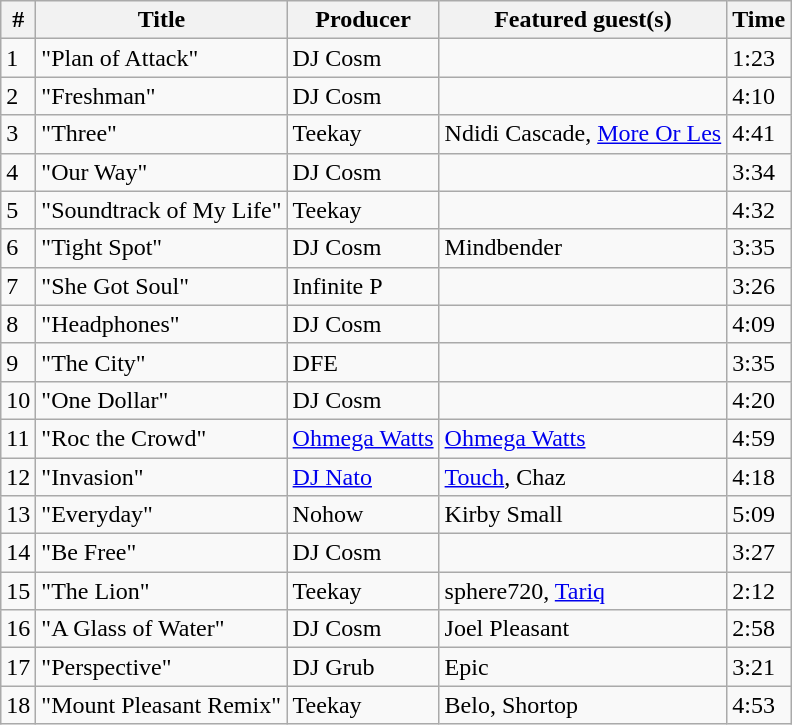<table class="wikitable sortable">
<tr>
<th>#</th>
<th>Title</th>
<th>Producer</th>
<th>Featured guest(s)</th>
<th>Time</th>
</tr>
<tr>
<td>1</td>
<td>"Plan of Attack"</td>
<td>DJ Cosm</td>
<td></td>
<td>1:23</td>
</tr>
<tr>
<td>2</td>
<td>"Freshman"</td>
<td>DJ Cosm</td>
<td></td>
<td>4:10</td>
</tr>
<tr>
<td>3</td>
<td>"Three"</td>
<td>Teekay</td>
<td>Ndidi Cascade, <a href='#'>More Or Les</a></td>
<td>4:41</td>
</tr>
<tr>
<td>4</td>
<td>"Our Way"</td>
<td>DJ Cosm</td>
<td></td>
<td>3:34</td>
</tr>
<tr>
<td>5</td>
<td>"Soundtrack of My Life"</td>
<td>Teekay</td>
<td></td>
<td>4:32</td>
</tr>
<tr>
<td>6</td>
<td>"Tight Spot"</td>
<td>DJ Cosm</td>
<td>Mindbender</td>
<td>3:35</td>
</tr>
<tr>
<td>7</td>
<td>"She Got Soul"</td>
<td>Infinite P</td>
<td></td>
<td>3:26</td>
</tr>
<tr>
<td>8</td>
<td>"Headphones"</td>
<td>DJ Cosm</td>
<td></td>
<td>4:09</td>
</tr>
<tr>
<td>9</td>
<td>"The City"</td>
<td>DFE</td>
<td></td>
<td>3:35</td>
</tr>
<tr>
<td>10</td>
<td>"One Dollar"</td>
<td>DJ Cosm</td>
<td></td>
<td>4:20</td>
</tr>
<tr>
<td>11</td>
<td>"Roc the Crowd"</td>
<td><a href='#'>Ohmega Watts</a></td>
<td><a href='#'>Ohmega Watts</a></td>
<td>4:59</td>
</tr>
<tr>
<td>12</td>
<td>"Invasion"</td>
<td><a href='#'>DJ Nato</a></td>
<td><a href='#'>Touch</a>, Chaz</td>
<td>4:18</td>
</tr>
<tr>
<td>13</td>
<td>"Everyday"</td>
<td>Nohow</td>
<td>Kirby Small</td>
<td>5:09</td>
</tr>
<tr>
<td>14</td>
<td>"Be Free"</td>
<td>DJ Cosm</td>
<td></td>
<td>3:27</td>
</tr>
<tr>
<td>15</td>
<td>"The Lion"</td>
<td>Teekay</td>
<td>sphere720, <a href='#'>Tariq</a></td>
<td>2:12</td>
</tr>
<tr>
<td>16</td>
<td>"A Glass of Water"</td>
<td>DJ Cosm</td>
<td>Joel Pleasant</td>
<td>2:58</td>
</tr>
<tr>
<td>17</td>
<td>"Perspective"</td>
<td>DJ Grub</td>
<td>Epic</td>
<td>3:21</td>
</tr>
<tr>
<td>18</td>
<td>"Mount Pleasant Remix"</td>
<td>Teekay</td>
<td>Belo, Shortop</td>
<td>4:53</td>
</tr>
</table>
